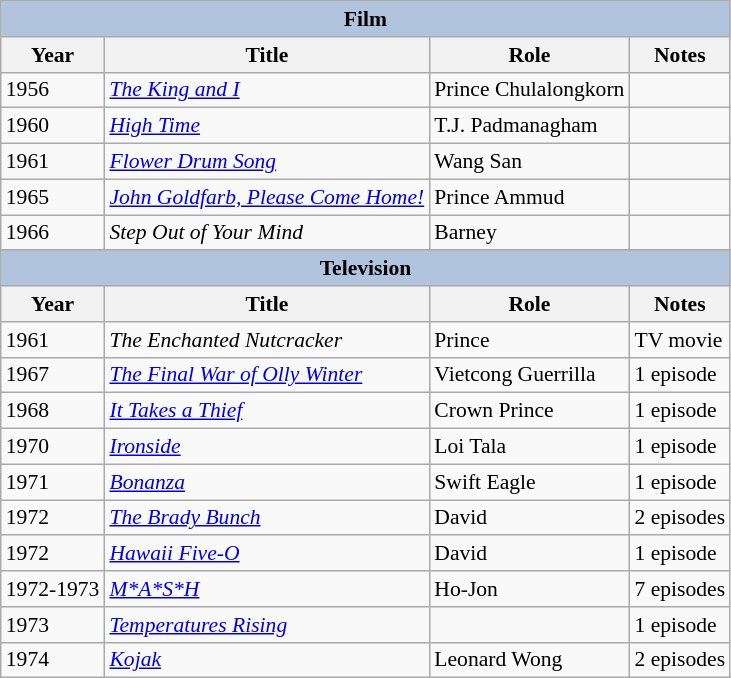<table class="wikitable" style="font-size: 90%;">
<tr>
<th colspan="4" style="background: LightSteelBlue;">Film</th>
</tr>
<tr>
<th>Year</th>
<th>Title</th>
<th>Role</th>
<th>Notes</th>
</tr>
<tr>
<td>1956</td>
<td><em><a href='#'>The King and I</a></em></td>
<td>Prince Chulalongkorn</td>
<td></td>
</tr>
<tr>
<td>1960</td>
<td><em><a href='#'>High Time</a></em></td>
<td>T.J. Padmanagham</td>
<td></td>
</tr>
<tr>
<td>1961</td>
<td><em><a href='#'>Flower Drum Song</a></em></td>
<td>Wang San</td>
<td></td>
</tr>
<tr>
<td>1965</td>
<td><em><a href='#'>John Goldfarb, Please Come Home!</a></em></td>
<td>Prince Ammud</td>
<td></td>
</tr>
<tr>
<td>1966</td>
<td><em>Step Out of Your Mind</em></td>
<td>Barney</td>
<td></td>
</tr>
<tr>
</tr>
<tr>
<th colspan="4" style="background: LightSteelBlue;">Television</th>
</tr>
<tr>
<th>Year</th>
<th>Title</th>
<th>Role</th>
<th>Notes</th>
</tr>
<tr>
<td>1961</td>
<td><em>The Enchanted Nutcracker</em></td>
<td>Prince</td>
<td>TV movie</td>
</tr>
<tr>
<td>1967</td>
<td><em><a href='#'>The Final War of Olly Winter</a></em></td>
<td>Vietcong Guerrilla</td>
<td>1 episode</td>
</tr>
<tr>
<td>1968</td>
<td><em><a href='#'>It Takes a Thief</a></em></td>
<td>Crown Prince</td>
<td>1 episode</td>
</tr>
<tr>
<td>1970</td>
<td><em><a href='#'>Ironside</a></em></td>
<td>Loi Tala</td>
<td>1 episode</td>
</tr>
<tr>
<td>1971</td>
<td><em><a href='#'>Bonanza</a></em></td>
<td>Swift Eagle</td>
<td>1 episode</td>
</tr>
<tr>
<td>1972</td>
<td><em><a href='#'>The Brady Bunch</a></em></td>
<td>David</td>
<td>2 episodes</td>
</tr>
<tr>
<td>1972</td>
<td><em><a href='#'>Hawaii Five-O</a></em></td>
<td>David</td>
<td>1 episode</td>
</tr>
<tr>
<td>1972-1973</td>
<td><em><a href='#'>M*A*S*H</a></em></td>
<td>Ho-Jon</td>
<td>7 episodes</td>
</tr>
<tr>
<td>1973</td>
<td><em><a href='#'>Temperatures Rising</a></em></td>
<td></td>
<td>1 episode</td>
</tr>
<tr>
<td>1974</td>
<td><em><a href='#'>Kojak</a></em></td>
<td>Leonard Wong</td>
<td>2 episodes</td>
</tr>
</table>
